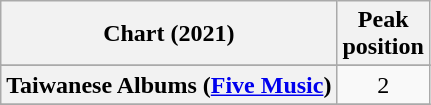<table class="wikitable sortable plainrowheaders" style="text-align:center">
<tr>
<th scope="col">Chart (2021)</th>
<th scope="col">Peak<br>position</th>
</tr>
<tr>
</tr>
<tr>
</tr>
<tr>
</tr>
<tr>
</tr>
<tr>
</tr>
<tr>
</tr>
<tr>
</tr>
<tr>
<th scope="row">Taiwanese Albums (<a href='#'>Five Music</a>)</th>
<td style="text-align:center;">2</td>
</tr>
<tr>
</tr>
</table>
